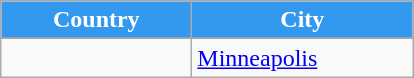<table class="wikitable" "text-align:left;font-size:100%;"|>
<tr>
<th style="background:#39e; color:white; height:17px; width:120px;">Country</th>
<th ! style="background:#39e; color:white; width:140px;">City</th>
</tr>
<tr style="color:black; background:white;">
</tr>
<tr>
<td ! !></td>
<td ! !> <a href='#'>Minneapolis</a></td>
</tr>
</table>
